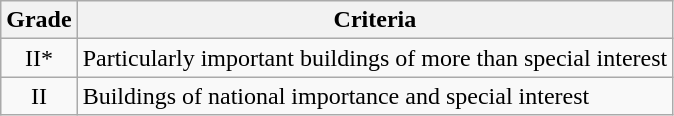<table class="wikitable">
<tr>
<th>Grade</th>
<th>Criteria</th>
</tr>
<tr>
<td align="center" >II*</td>
<td>Particularly important buildings of more than special interest</td>
</tr>
<tr>
<td align="center" >II</td>
<td>Buildings of national importance and special interest</td>
</tr>
</table>
